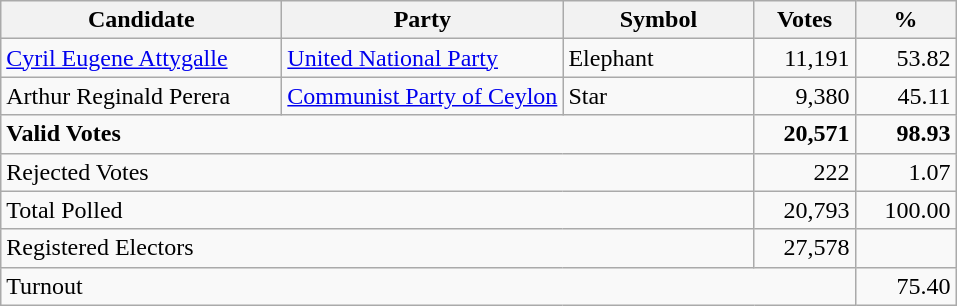<table class="wikitable" border="1" style="text-align:right;">
<tr>
<th align=left width="180">Candidate</th>
<th align=left width="180">Party</th>
<th align=left width="120">Symbol</th>
<th align=left width="60">Votes</th>
<th align=left width="60">%</th>
</tr>
<tr>
<td align=left><a href='#'>Cyril Eugene Attygalle</a></td>
<td align=left><a href='#'>United National Party</a></td>
<td align=left>Elephant</td>
<td align=right>11,191</td>
<td align=right>53.82</td>
</tr>
<tr>
<td align=left>Arthur Reginald Perera</td>
<td align=left><a href='#'>Communist Party of Ceylon</a></td>
<td align=left>Star</td>
<td align=right>9,380</td>
<td align=right>45.11</td>
</tr>
<tr>
<td align=left colspan=3><strong>Valid Votes</strong></td>
<td><strong>20,571</strong></td>
<td><strong>98.93</strong></td>
</tr>
<tr>
<td align=left colspan=3>Rejected Votes</td>
<td>222</td>
<td>1.07</td>
</tr>
<tr>
<td align=left colspan=3>Total Polled</td>
<td>20,793</td>
<td>100.00</td>
</tr>
<tr>
<td align=left colspan=3>Registered Electors</td>
<td>27,578</td>
<td></td>
</tr>
<tr>
<td align=left colspan=4>Turnout</td>
<td>75.40</td>
</tr>
</table>
